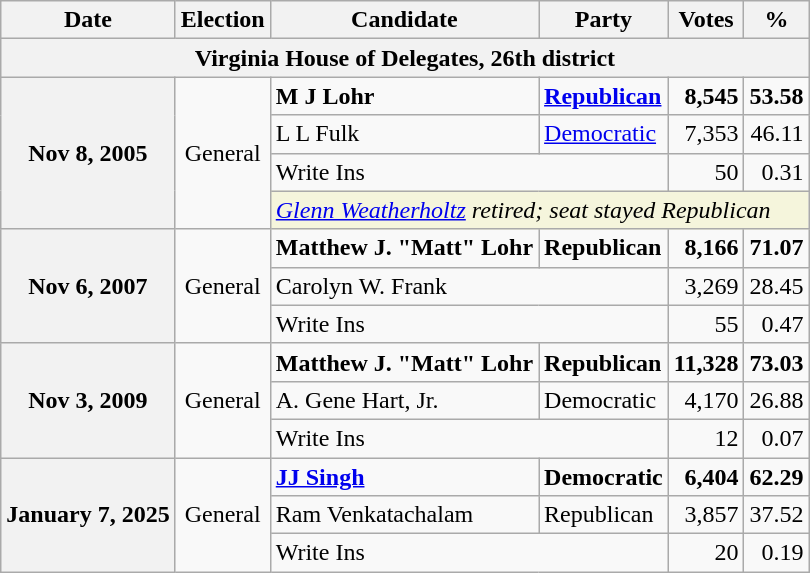<table class="wikitable">
<tr>
<th>Date</th>
<th>Election</th>
<th>Candidate</th>
<th>Party</th>
<th>Votes</th>
<th>%</th>
</tr>
<tr>
<th colspan="6">Virginia House of Delegates, 26th district</th>
</tr>
<tr>
<th rowspan="4">Nov 8, 2005</th>
<td rowspan="4" align="center">General</td>
<td><strong>M J Lohr</strong></td>
<td><strong><a href='#'>Republican</a></strong></td>
<td align="right"><strong>8,545</strong></td>
<td align="right"><strong>53.58</strong></td>
</tr>
<tr>
<td>L L Fulk</td>
<td><a href='#'>Democratic</a></td>
<td align="right">7,353</td>
<td align="right">46.11</td>
</tr>
<tr>
<td colspan="2">Write Ins</td>
<td align="right">50</td>
<td align="right">0.31</td>
</tr>
<tr>
<td colspan="4" style="background:Beige"><em><a href='#'>Glenn Weatherholtz</a> retired; seat stayed Republican</em></td>
</tr>
<tr>
<th rowspan="3">Nov 6, 2007</th>
<td rowspan="3" align="center">General</td>
<td><strong>Matthew J. "Matt" Lohr</strong></td>
<td><strong>Republican</strong></td>
<td align="right"><strong>8,166</strong></td>
<td align="right"><strong>71.07</strong></td>
</tr>
<tr>
<td colspan="2">Carolyn W. Frank</td>
<td align="right">3,269</td>
<td align="right">28.45</td>
</tr>
<tr>
<td colspan="2">Write Ins</td>
<td align="right">55</td>
<td align="right">0.47</td>
</tr>
<tr>
<th rowspan="3">Nov 3, 2009</th>
<td rowspan="3" align="center">General</td>
<td><strong>Matthew J. "Matt" Lohr</strong></td>
<td><strong>Republican</strong></td>
<td align="right"><strong>11,328</strong></td>
<td align="right"><strong>73.03</strong></td>
</tr>
<tr>
<td>A. Gene Hart, Jr.</td>
<td>Democratic</td>
<td align="right">4,170</td>
<td align="right">26.88</td>
</tr>
<tr>
<td colspan="2">Write Ins</td>
<td align="right">12</td>
<td align="right">0.07</td>
</tr>
<tr>
<th rowspan="3">January 7, 2025</th>
<td rowspan="3" align="center">General</td>
<td><strong><a href='#'>JJ Singh</a></strong></td>
<td><strong>Democratic</strong></td>
<td align="right"><strong>6,404</strong></td>
<td align="right"><strong>62.29</strong></td>
</tr>
<tr>
<td>Ram Venkatachalam</td>
<td>Republican</td>
<td align="right">3,857</td>
<td align="right">37.52</td>
</tr>
<tr>
<td colspan="2">Write Ins</td>
<td align="right">20</td>
<td align="right">0.19</td>
</tr>
</table>
